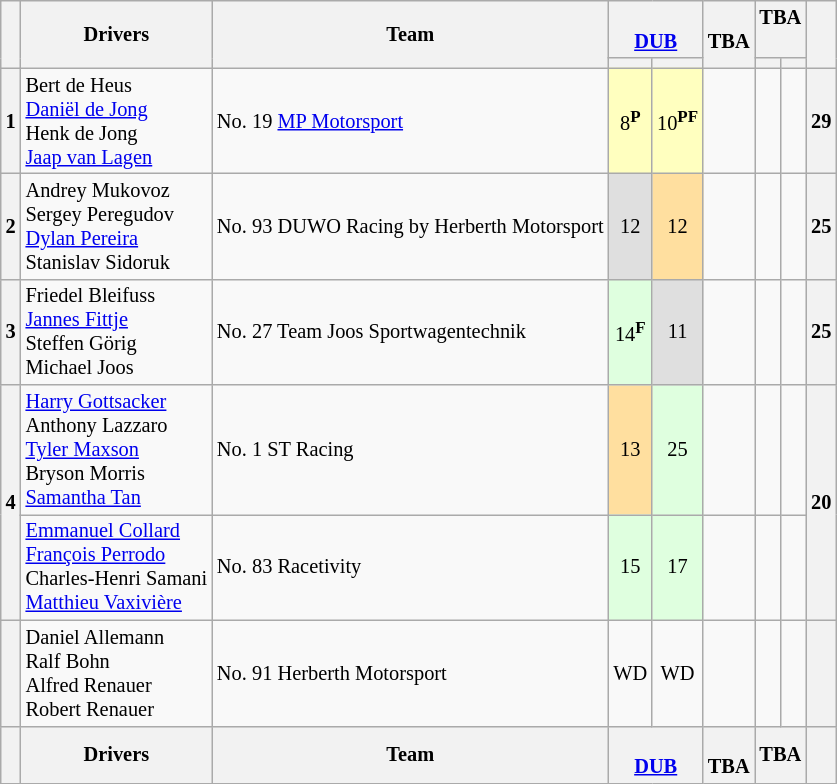<table align=left| class="wikitable" style="font-size: 85%; text-align: center">
<tr valign="top">
<th rowspan=2 valign=middle></th>
<th rowspan=2 valign=middle>Drivers</th>
<th rowspan=2 valign=middle>Team</th>
<th colspan=2><br><a href='#'>DUB</a></th>
<th rowspan=2><br>TBA</th>
<th colspan=2>TBA</th>
<th rowspan=2 valign=middle>  </th>
</tr>
<tr>
<th></th>
<th></th>
<th></th>
<th></th>
</tr>
<tr>
<th>1</th>
<td align=left> Bert de Heus<br> <a href='#'>Daniël de Jong</a><br> Henk de Jong<br> <a href='#'>Jaap van Lagen</a></td>
<td align=left> No. 19 <a href='#'>MP Motorsport</a></td>
<td style="background:#FFFFBF;">8<sup><strong>P</strong></sup></td>
<td style="background:#FFFFBF;">10<sup><strong>PF</strong></sup></td>
<td></td>
<td></td>
<td></td>
<th>29</th>
</tr>
<tr>
<th>2</th>
<td align=left> Andrey Mukovoz<br> Sergey Peregudov<br> <a href='#'>Dylan Pereira</a><br> Stanislav Sidoruk</td>
<td align=left> No. 93 DUWO Racing by Herberth Motorsport</td>
<td style="background:#DFDFDF;">12</td>
<td style="background:#FFDF9F;">12</td>
<td></td>
<td></td>
<td></td>
<th>25</th>
</tr>
<tr>
<th>3</th>
<td align=left> Friedel Bleifuss<br> <a href='#'>Jannes Fittje</a><br> Steffen Görig<br> Michael Joos</td>
<td align=left> No. 27 Team Joos Sportwagentechnik</td>
<td style="background:#DFFFDF;">14<sup><strong>F</strong></sup></td>
<td style="background:#DFDFDF;">11</td>
<td></td>
<td></td>
<td></td>
<th>25</th>
</tr>
<tr>
<th rowspan=2>4</th>
<td align=left> <a href='#'>Harry Gottsacker</a><br> Anthony Lazzaro<br> <a href='#'>Tyler Maxson</a><br> Bryson Morris<br> <a href='#'>Samantha Tan</a></td>
<td align=left> No. 1 ST Racing</td>
<td style="background:#FFDF9F;">13</td>
<td style="background:#DFFFDF;">25</td>
<td></td>
<td></td>
<td></td>
<th rowspan=2>20</th>
</tr>
<tr>
<td align=left> <a href='#'>Emmanuel Collard</a><br> <a href='#'>François Perrodo</a><br> Charles-Henri Samani<br> <a href='#'>Matthieu Vaxivière</a></td>
<td align=left> No. 83 Racetivity</td>
<td style="background:#DFFFDF;">15</td>
<td style="background:#DFFFDF;">17</td>
<td></td>
<td></td>
<td></td>
</tr>
<tr>
<th></th>
<td align=left> Daniel Allemann<br> Ralf Bohn<br> Alfred Renauer<br> Robert Renauer</td>
<td align=left> No. 91 Herberth Motorsport</td>
<td>WD</td>
<td>WD</td>
<td></td>
<td></td>
<td></td>
<th></th>
</tr>
<tr>
<th valign=middle></th>
<th valign=middle>Drivers</th>
<th valign=middle>Team</th>
<th colspan=2><br><a href='#'>DUB</a></th>
<th><br>TBA</th>
<th colspan=2>TBA</th>
<th valign=middle>  </th>
</tr>
</table>
